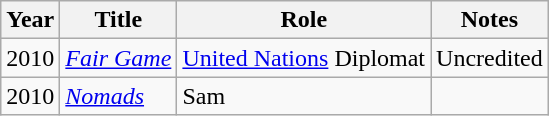<table class="wikitable">
<tr>
<th>Year</th>
<th>Title</th>
<th>Role</th>
<th>Notes</th>
</tr>
<tr>
<td>2010</td>
<td><em><a href='#'>Fair Game</a></em></td>
<td><a href='#'>United Nations</a> Diplomat</td>
<td>Uncredited</td>
</tr>
<tr>
<td>2010</td>
<td><em><a href='#'>Nomads</a></em></td>
<td>Sam</td>
<td></td>
</tr>
</table>
